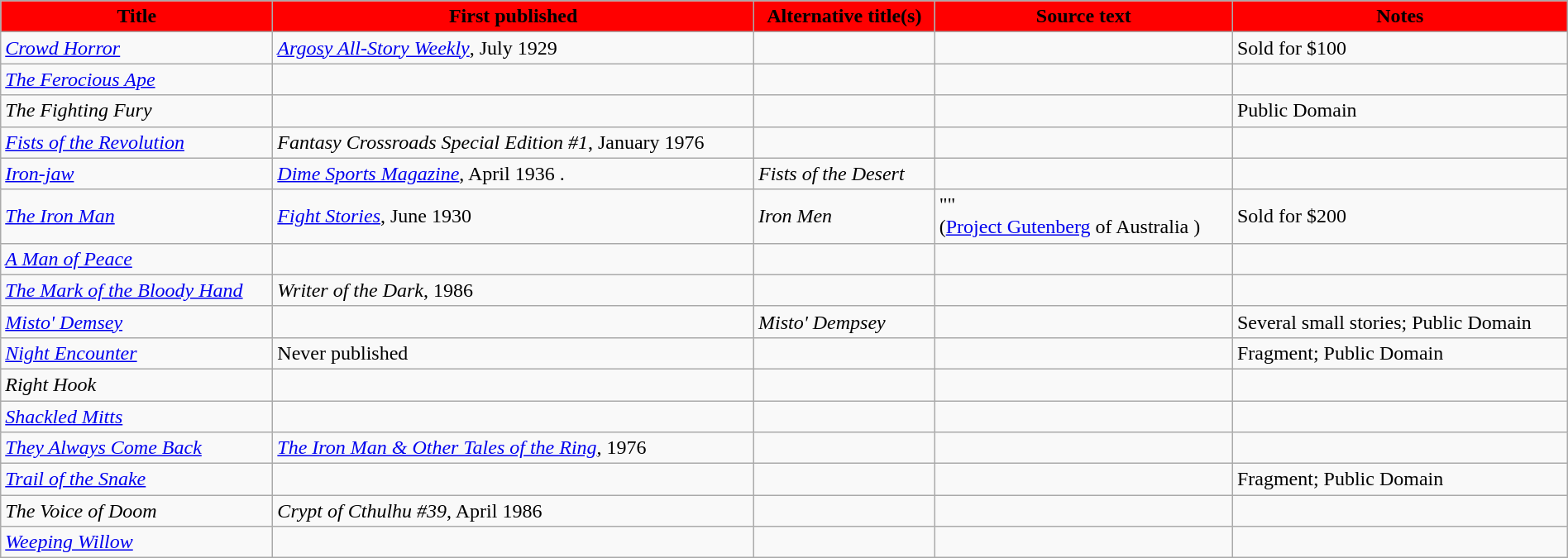<table class="wikitable" width="100%">
<tr>
<th style="background:red;">Title</th>
<th style="background:red;">First published</th>
<th style="background:red;">Alternative title(s)</th>
<th style="background:red;">Source text</th>
<th style="background:red;">Notes</th>
</tr>
<tr>
<td><em><a href='#'>Crowd Horror</a></em></td>
<td><em><a href='#'>Argosy All-Story Weekly</a></em>, July 1929</td>
<td></td>
<td></td>
<td>Sold for $100</td>
</tr>
<tr>
<td><em><a href='#'>The Ferocious Ape</a></em></td>
<td></td>
<td></td>
<td></td>
<td></td>
</tr>
<tr>
<td><em>The Fighting Fury</em></td>
<td></td>
<td></td>
<td></td>
<td>Public Domain</td>
</tr>
<tr>
<td><em><a href='#'>Fists of the Revolution</a></em></td>
<td><em>Fantasy Crossroads Special Edition #1</em>, January 1976</td>
<td></td>
<td></td>
<td></td>
</tr>
<tr>
<td><em><a href='#'>Iron-jaw</a></em></td>
<td><em><a href='#'>Dime Sports Magazine</a></em>, April 1936 .</td>
<td><em>Fists of the Desert</em></td>
<td></td>
<td></td>
</tr>
<tr>
<td><em><a href='#'>The Iron Man</a></em></td>
<td><em><a href='#'>Fight Stories</a></em>, June 1930</td>
<td><em>Iron Men</em></td>
<td>"" <br>(<a href='#'>Project Gutenberg</a> of Australia )</td>
<td>Sold for $200</td>
</tr>
<tr>
<td><em><a href='#'>A Man of Peace</a></em></td>
<td></td>
<td></td>
<td></td>
<td></td>
</tr>
<tr>
<td><em><a href='#'>The Mark of the Bloody Hand</a></em></td>
<td><em>Writer of the Dark</em>, 1986</td>
<td></td>
<td></td>
<td></td>
</tr>
<tr>
<td><em><a href='#'>Misto' Demsey</a></em></td>
<td></td>
<td><em>Misto' Dempsey</em></td>
<td></td>
<td>Several small stories; Public Domain</td>
</tr>
<tr>
<td><em><a href='#'>Night Encounter</a></em></td>
<td>Never published</td>
<td></td>
<td></td>
<td>Fragment; Public Domain</td>
</tr>
<tr>
<td><em>Right Hook</em></td>
<td></td>
<td></td>
<td></td>
<td></td>
</tr>
<tr>
<td><em><a href='#'>Shackled Mitts</a></em></td>
<td></td>
<td></td>
<td></td>
<td></td>
</tr>
<tr>
<td><em><a href='#'>They Always Come Back</a></em></td>
<td><em><a href='#'>The Iron Man & Other Tales of the Ring</a></em>, 1976</td>
<td></td>
<td></td>
<td></td>
</tr>
<tr>
<td><em><a href='#'>Trail of the Snake</a></em></td>
<td></td>
<td></td>
<td></td>
<td>Fragment; Public Domain</td>
</tr>
<tr>
<td><em>The Voice of Doom</em></td>
<td><em>Crypt of Cthulhu #39</em>, April 1986</td>
<td></td>
<td></td>
<td></td>
</tr>
<tr>
<td><em><a href='#'>Weeping Willow</a></em></td>
<td></td>
<td></td>
<td></td>
<td></td>
</tr>
</table>
